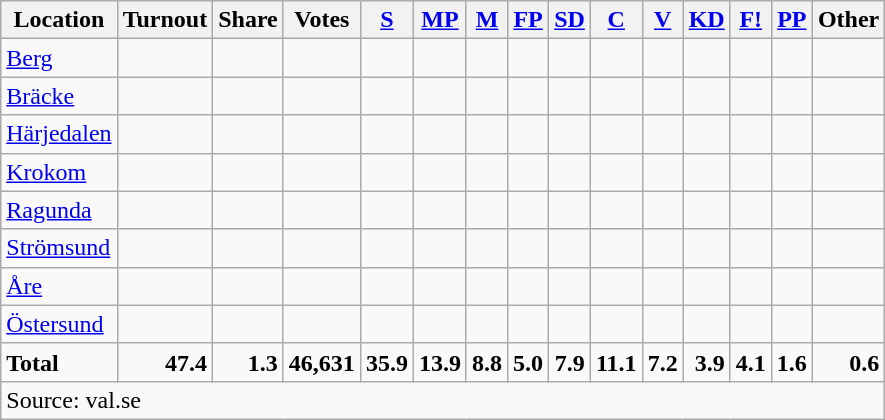<table class="wikitable sortable" style=text-align:right>
<tr>
<th>Location</th>
<th>Turnout</th>
<th>Share</th>
<th>Votes</th>
<th><a href='#'>S</a></th>
<th><a href='#'>MP</a></th>
<th><a href='#'>M</a></th>
<th><a href='#'>FP</a></th>
<th><a href='#'>SD</a></th>
<th><a href='#'>C</a></th>
<th><a href='#'>V</a></th>
<th><a href='#'>KD</a></th>
<th><a href='#'>F!</a></th>
<th><a href='#'>PP</a></th>
<th>Other</th>
</tr>
<tr>
<td align=left><a href='#'>Berg</a></td>
<td></td>
<td></td>
<td></td>
<td></td>
<td></td>
<td></td>
<td></td>
<td></td>
<td></td>
<td></td>
<td></td>
<td></td>
<td></td>
<td></td>
</tr>
<tr>
<td align=left><a href='#'>Bräcke</a></td>
<td></td>
<td></td>
<td></td>
<td></td>
<td></td>
<td></td>
<td></td>
<td></td>
<td></td>
<td></td>
<td></td>
<td></td>
<td></td>
<td></td>
</tr>
<tr>
<td align=left><a href='#'>Härjedalen</a></td>
<td></td>
<td></td>
<td></td>
<td></td>
<td></td>
<td></td>
<td></td>
<td></td>
<td></td>
<td></td>
<td></td>
<td></td>
<td></td>
<td></td>
</tr>
<tr>
<td align=left><a href='#'>Krokom</a></td>
<td></td>
<td></td>
<td></td>
<td></td>
<td></td>
<td></td>
<td></td>
<td></td>
<td></td>
<td></td>
<td></td>
<td></td>
<td></td>
<td></td>
</tr>
<tr>
<td align=left><a href='#'>Ragunda</a></td>
<td></td>
<td></td>
<td></td>
<td></td>
<td></td>
<td></td>
<td></td>
<td></td>
<td></td>
<td></td>
<td></td>
<td></td>
<td></td>
<td></td>
</tr>
<tr>
<td align=left><a href='#'>Strömsund</a></td>
<td></td>
<td></td>
<td></td>
<td></td>
<td></td>
<td></td>
<td></td>
<td></td>
<td></td>
<td></td>
<td></td>
<td></td>
<td></td>
<td></td>
</tr>
<tr>
<td align=left><a href='#'>Åre</a></td>
<td></td>
<td></td>
<td></td>
<td></td>
<td></td>
<td></td>
<td></td>
<td></td>
<td></td>
<td></td>
<td></td>
<td></td>
<td></td>
<td></td>
</tr>
<tr>
<td align=left><a href='#'>Östersund</a></td>
<td></td>
<td></td>
<td></td>
<td></td>
<td></td>
<td></td>
<td></td>
<td></td>
<td></td>
<td></td>
<td></td>
<td></td>
<td></td>
<td></td>
</tr>
<tr>
<td align=left><strong>Total</strong></td>
<td><strong>47.4</strong></td>
<td><strong>1.3</strong></td>
<td><strong>46,631</strong></td>
<td><strong>35.9</strong></td>
<td><strong>13.9</strong></td>
<td><strong>8.8</strong></td>
<td><strong>5.0</strong></td>
<td><strong>7.9</strong></td>
<td><strong>11.1</strong></td>
<td><strong>7.2</strong></td>
<td><strong>3.9</strong></td>
<td><strong>4.1</strong></td>
<td><strong>1.6</strong></td>
<td><strong>0.6</strong></td>
</tr>
<tr>
<td align=left colspan=15>Source: val.se </td>
</tr>
</table>
